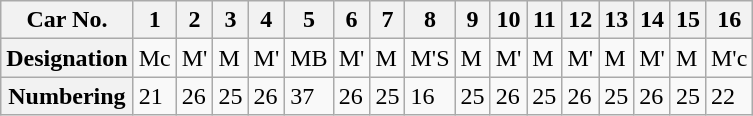<table class="wikitable">
<tr>
<th>Car No.</th>
<th>1</th>
<th>2</th>
<th>3</th>
<th>4</th>
<th>5</th>
<th>6</th>
<th>7</th>
<th>8</th>
<th>9</th>
<th>10</th>
<th>11</th>
<th>12</th>
<th>13</th>
<th>14</th>
<th>15</th>
<th>16</th>
</tr>
<tr>
<th>Designation</th>
<td>Mc</td>
<td>M'</td>
<td>M</td>
<td>M'</td>
<td>MB</td>
<td>M'</td>
<td>M</td>
<td>M'S</td>
<td>M</td>
<td>M'</td>
<td>M</td>
<td>M'</td>
<td>M</td>
<td>M'</td>
<td>M</td>
<td>M'c</td>
</tr>
<tr>
<th>Numbering</th>
<td>21</td>
<td>26</td>
<td>25</td>
<td>26</td>
<td>37</td>
<td>26</td>
<td>25</td>
<td>16</td>
<td>25</td>
<td>26</td>
<td>25</td>
<td>26</td>
<td>25</td>
<td>26</td>
<td>25</td>
<td>22</td>
</tr>
</table>
